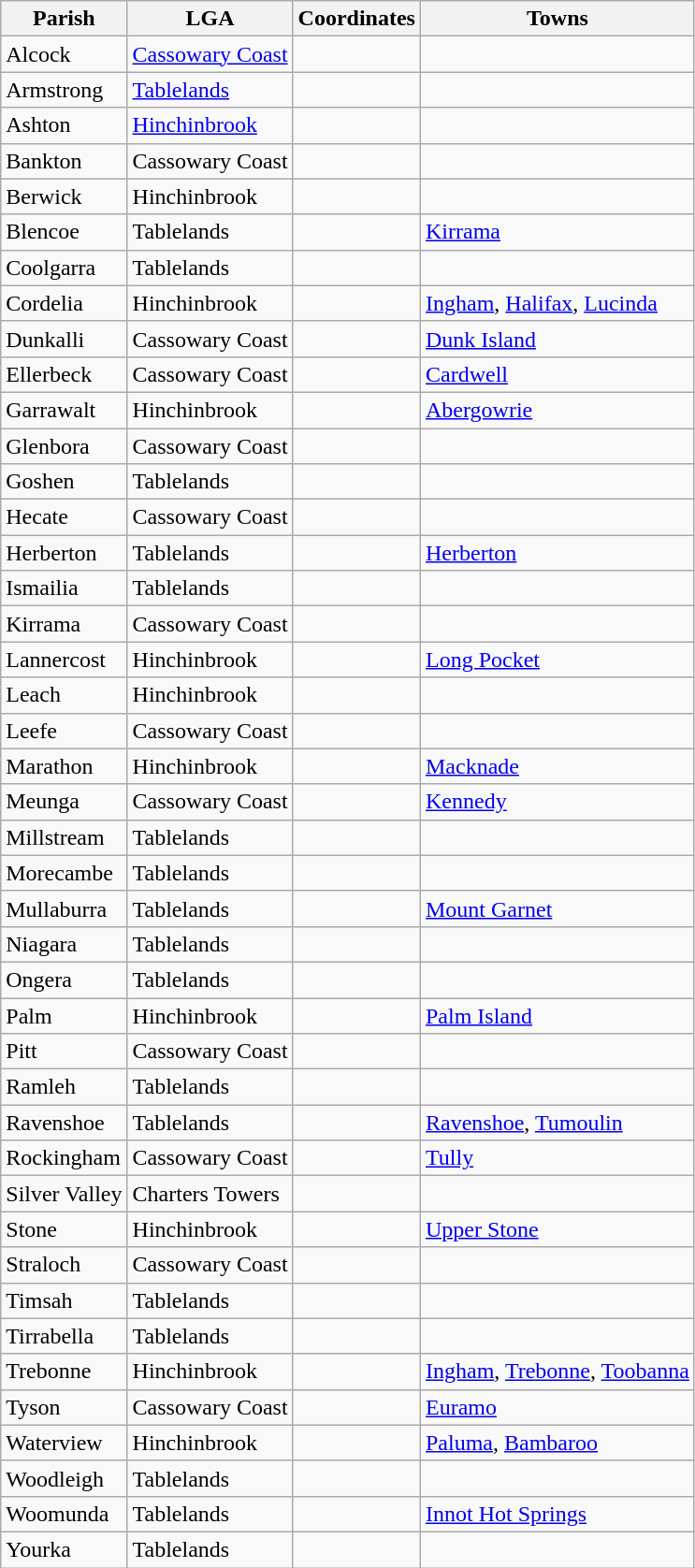<table class="wikitable sortable">
<tr>
<th>Parish</th>
<th>LGA</th>
<th>Coordinates</th>
<th>Towns</th>
</tr>
<tr>
<td>Alcock</td>
<td><a href='#'>Cassowary Coast</a></td>
<td></td>
<td></td>
</tr>
<tr>
<td>Armstrong</td>
<td><a href='#'>Tablelands</a></td>
<td></td>
<td></td>
</tr>
<tr>
<td>Ashton</td>
<td><a href='#'>Hinchinbrook</a></td>
<td></td>
<td></td>
</tr>
<tr>
<td>Bankton</td>
<td>Cassowary Coast</td>
<td></td>
<td></td>
</tr>
<tr>
<td>Berwick</td>
<td>Hinchinbrook</td>
<td></td>
<td></td>
</tr>
<tr>
<td>Blencoe</td>
<td>Tablelands</td>
<td></td>
<td><a href='#'>Kirrama</a></td>
</tr>
<tr>
<td>Coolgarra</td>
<td>Tablelands</td>
<td></td>
<td></td>
</tr>
<tr>
<td>Cordelia</td>
<td>Hinchinbrook</td>
<td></td>
<td><a href='#'>Ingham</a>, <a href='#'>Halifax</a>, <a href='#'>Lucinda</a></td>
</tr>
<tr>
<td>Dunkalli</td>
<td>Cassowary Coast</td>
<td></td>
<td><a href='#'>Dunk Island</a></td>
</tr>
<tr>
<td>Ellerbeck</td>
<td>Cassowary Coast</td>
<td></td>
<td><a href='#'>Cardwell</a></td>
</tr>
<tr>
<td>Garrawalt</td>
<td>Hinchinbrook</td>
<td></td>
<td><a href='#'>Abergowrie</a></td>
</tr>
<tr>
<td>Glenbora</td>
<td>Cassowary Coast</td>
<td></td>
<td></td>
</tr>
<tr>
<td>Goshen</td>
<td>Tablelands</td>
<td></td>
<td></td>
</tr>
<tr>
<td>Hecate</td>
<td>Cassowary Coast</td>
<td></td>
<td></td>
</tr>
<tr>
<td>Herberton</td>
<td>Tablelands</td>
<td></td>
<td><a href='#'>Herberton</a></td>
</tr>
<tr>
<td>Ismailia</td>
<td>Tablelands</td>
<td></td>
<td></td>
</tr>
<tr>
<td>Kirrama</td>
<td>Cassowary Coast</td>
<td></td>
<td></td>
</tr>
<tr>
<td>Lannercost</td>
<td>Hinchinbrook</td>
<td></td>
<td><a href='#'>Long Pocket</a></td>
</tr>
<tr>
<td>Leach</td>
<td>Hinchinbrook</td>
<td></td>
<td></td>
</tr>
<tr>
<td>Leefe</td>
<td>Cassowary Coast</td>
<td></td>
<td></td>
</tr>
<tr>
<td>Marathon</td>
<td>Hinchinbrook</td>
<td></td>
<td><a href='#'>Macknade</a></td>
</tr>
<tr>
<td>Meunga</td>
<td>Cassowary Coast</td>
<td></td>
<td><a href='#'>Kennedy</a></td>
</tr>
<tr>
<td>Millstream</td>
<td>Tablelands</td>
<td></td>
<td></td>
</tr>
<tr>
<td>Morecambe</td>
<td>Tablelands</td>
<td></td>
<td></td>
</tr>
<tr>
<td>Mullaburra</td>
<td>Tablelands</td>
<td></td>
<td><a href='#'>Mount Garnet</a></td>
</tr>
<tr>
<td>Niagara</td>
<td>Tablelands</td>
<td></td>
<td></td>
</tr>
<tr>
<td>Ongera</td>
<td>Tablelands</td>
<td></td>
<td></td>
</tr>
<tr>
<td>Palm</td>
<td>Hinchinbrook</td>
<td></td>
<td><a href='#'>Palm Island</a></td>
</tr>
<tr>
<td>Pitt</td>
<td>Cassowary Coast</td>
<td></td>
<td></td>
</tr>
<tr>
<td>Ramleh</td>
<td>Tablelands</td>
<td></td>
<td></td>
</tr>
<tr>
<td>Ravenshoe</td>
<td>Tablelands</td>
<td></td>
<td><a href='#'>Ravenshoe</a>, <a href='#'>Tumoulin</a></td>
</tr>
<tr>
<td>Rockingham</td>
<td>Cassowary Coast</td>
<td></td>
<td><a href='#'>Tully</a></td>
</tr>
<tr>
<td>Silver Valley</td>
<td>Charters Towers</td>
<td></td>
<td></td>
</tr>
<tr>
<td>Stone</td>
<td>Hinchinbrook</td>
<td></td>
<td><a href='#'>Upper Stone</a></td>
</tr>
<tr>
<td>Straloch</td>
<td>Cassowary Coast</td>
<td></td>
<td></td>
</tr>
<tr>
<td>Timsah</td>
<td>Tablelands</td>
<td></td>
<td></td>
</tr>
<tr>
<td>Tirrabella</td>
<td>Tablelands</td>
<td></td>
<td></td>
</tr>
<tr>
<td>Trebonne</td>
<td>Hinchinbrook</td>
<td></td>
<td><a href='#'>Ingham</a>, <a href='#'>Trebonne</a>, <a href='#'>Toobanna</a></td>
</tr>
<tr>
<td>Tyson</td>
<td>Cassowary Coast</td>
<td></td>
<td><a href='#'>Euramo</a></td>
</tr>
<tr>
<td>Waterview</td>
<td>Hinchinbrook</td>
<td></td>
<td><a href='#'>Paluma</a>, <a href='#'>Bambaroo</a></td>
</tr>
<tr>
<td>Woodleigh</td>
<td>Tablelands</td>
<td></td>
<td></td>
</tr>
<tr>
<td>Woomunda</td>
<td>Tablelands</td>
<td></td>
<td><a href='#'>Innot Hot Springs</a></td>
</tr>
<tr>
<td>Yourka</td>
<td>Tablelands</td>
<td></td>
<td></td>
</tr>
</table>
